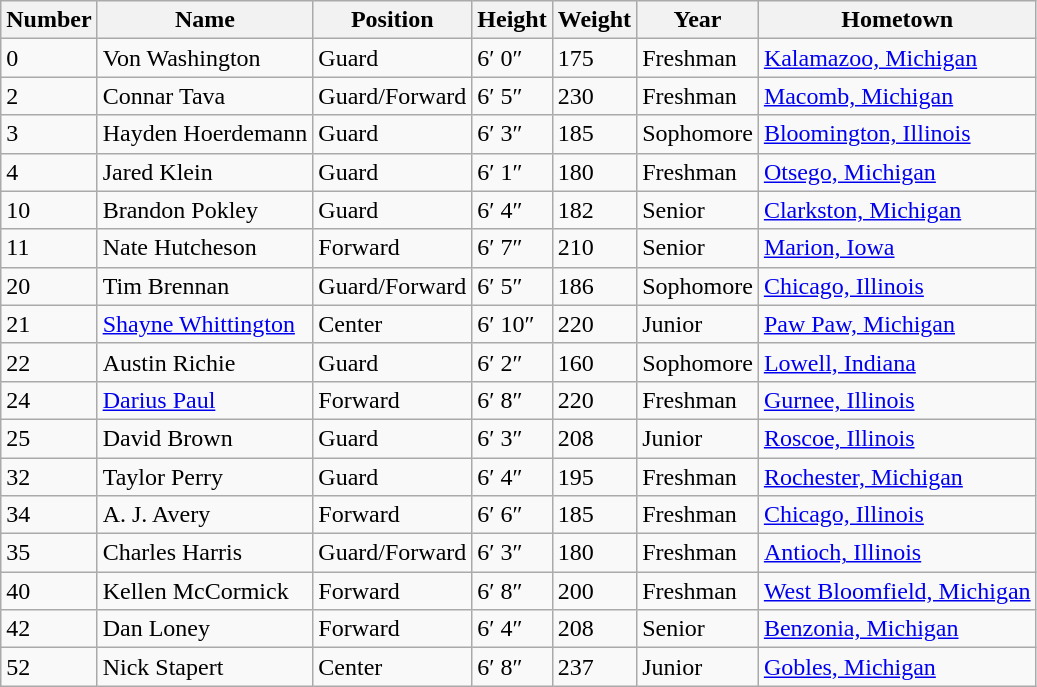<table class="wikitable">
<tr>
<th>Number</th>
<th>Name</th>
<th>Position</th>
<th>Height</th>
<th>Weight</th>
<th>Year</th>
<th>Hometown</th>
</tr>
<tr>
<td>0</td>
<td>Von Washington</td>
<td>Guard</td>
<td>6′ 0″</td>
<td>175</td>
<td>Freshman</td>
<td><a href='#'>Kalamazoo, Michigan</a></td>
</tr>
<tr>
<td>2</td>
<td>Connar Tava</td>
<td>Guard/Forward</td>
<td>6′ 5″</td>
<td>230</td>
<td>Freshman</td>
<td><a href='#'>Macomb, Michigan</a></td>
</tr>
<tr>
<td>3</td>
<td>Hayden Hoerdemann</td>
<td>Guard</td>
<td>6′ 3″</td>
<td>185</td>
<td>Sophomore</td>
<td><a href='#'>Bloomington, Illinois</a></td>
</tr>
<tr>
<td>4</td>
<td>Jared Klein</td>
<td>Guard</td>
<td>6′ 1″</td>
<td>180</td>
<td>Freshman</td>
<td><a href='#'>Otsego, Michigan</a></td>
</tr>
<tr>
<td>10</td>
<td>Brandon Pokley</td>
<td>Guard</td>
<td>6′ 4″</td>
<td>182</td>
<td>Senior</td>
<td><a href='#'>Clarkston, Michigan</a></td>
</tr>
<tr>
<td>11</td>
<td>Nate Hutcheson</td>
<td>Forward</td>
<td>6′ 7″</td>
<td>210</td>
<td>Senior</td>
<td><a href='#'>Marion, Iowa</a></td>
</tr>
<tr>
<td>20</td>
<td>Tim Brennan</td>
<td>Guard/Forward</td>
<td>6′ 5″</td>
<td>186</td>
<td>Sophomore</td>
<td><a href='#'>Chicago, Illinois</a></td>
</tr>
<tr>
<td>21</td>
<td><a href='#'>Shayne Whittington</a></td>
<td>Center</td>
<td>6′ 10″</td>
<td>220</td>
<td>Junior</td>
<td><a href='#'>Paw Paw, Michigan</a></td>
</tr>
<tr>
<td>22</td>
<td>Austin Richie</td>
<td>Guard</td>
<td>6′ 2″</td>
<td>160</td>
<td>Sophomore</td>
<td><a href='#'>Lowell, Indiana</a></td>
</tr>
<tr>
<td>24</td>
<td><a href='#'>Darius Paul</a></td>
<td>Forward</td>
<td>6′ 8″</td>
<td>220</td>
<td>Freshman</td>
<td><a href='#'>Gurnee, Illinois</a></td>
</tr>
<tr>
<td>25</td>
<td>David Brown</td>
<td>Guard</td>
<td>6′ 3″</td>
<td>208</td>
<td>Junior</td>
<td><a href='#'>Roscoe, Illinois</a></td>
</tr>
<tr>
<td>32</td>
<td>Taylor Perry</td>
<td>Guard</td>
<td>6′ 4″</td>
<td>195</td>
<td>Freshman</td>
<td><a href='#'>Rochester, Michigan</a></td>
</tr>
<tr>
<td>34</td>
<td>A. J. Avery</td>
<td>Forward</td>
<td>6′ 6″</td>
<td>185</td>
<td>Freshman</td>
<td><a href='#'>Chicago, Illinois</a></td>
</tr>
<tr>
<td>35</td>
<td>Charles Harris</td>
<td>Guard/Forward</td>
<td>6′ 3″</td>
<td>180</td>
<td>Freshman</td>
<td><a href='#'>Antioch, Illinois</a></td>
</tr>
<tr>
<td>40</td>
<td>Kellen McCormick</td>
<td>Forward</td>
<td>6′ 8″</td>
<td>200</td>
<td>Freshman</td>
<td><a href='#'>West Bloomfield, Michigan</a></td>
</tr>
<tr>
<td>42</td>
<td>Dan Loney</td>
<td>Forward</td>
<td>6′ 4″</td>
<td>208</td>
<td>Senior</td>
<td><a href='#'>Benzonia, Michigan</a></td>
</tr>
<tr>
<td>52</td>
<td>Nick Stapert</td>
<td>Center</td>
<td>6′ 8″</td>
<td>237</td>
<td>Junior</td>
<td><a href='#'>Gobles, Michigan</a></td>
</tr>
</table>
